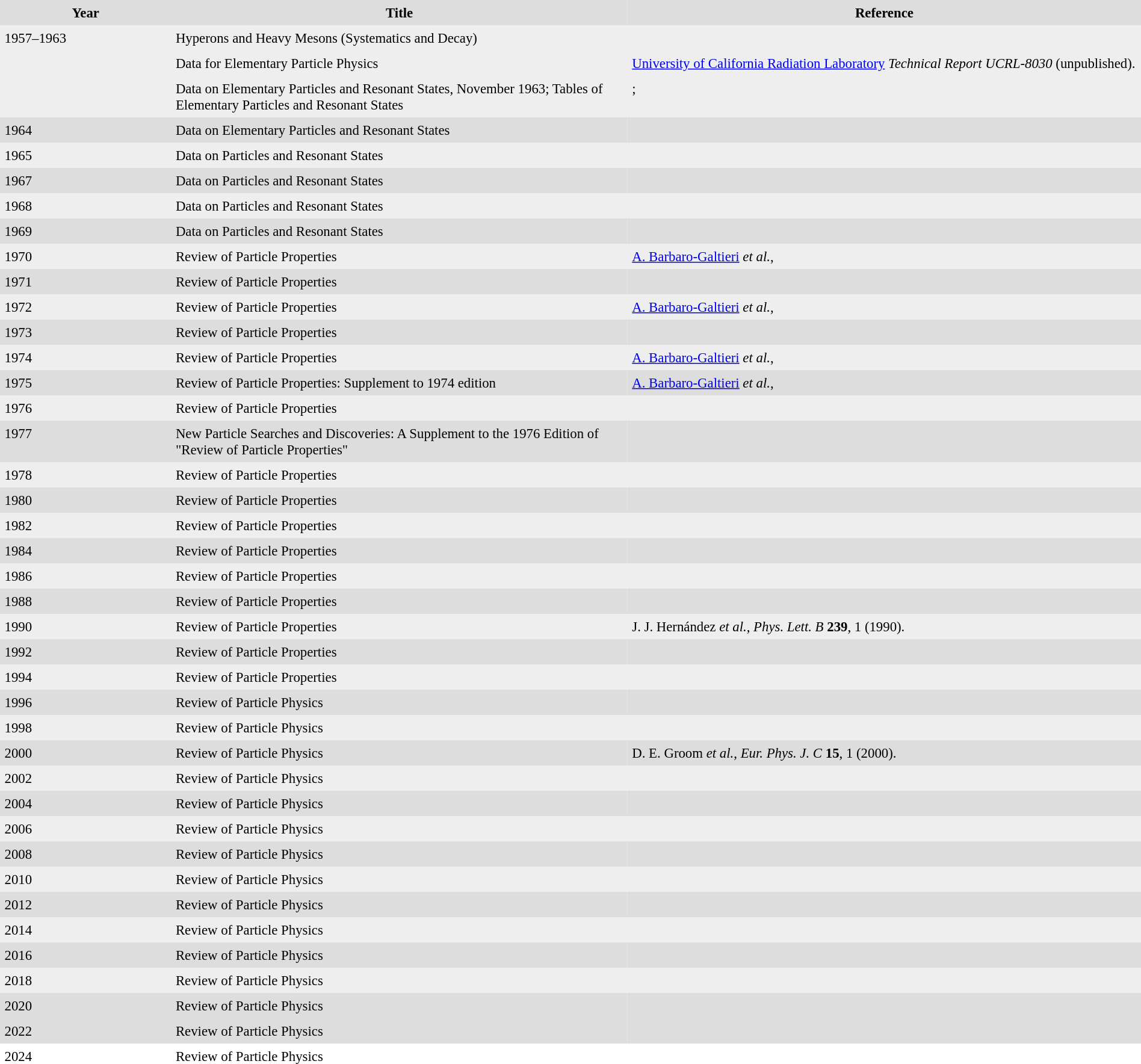<table border="0" cellpadding="5" cellspacing="0" width="100%" align="center" style="vertical-align:top;font-size:95%">
<tr style="background:#ddd;">
<th width="15%">Year</th>
<th width="40%">Title</th>
<th width="45%">Reference</th>
</tr>
<tr style="background:#eee;" valign="top">
<td>1957–1963</td>
<td>Hyperons and Heavy Mesons (Systematics and Decay)</td>
<td></td>
</tr>
<tr style="background:#eee;" valign="top">
<td></td>
<td>Data for Elementary Particle Physics</td>
<td><a href='#'>University of California Radiation Laboratory</a> <em>Technical Report UCRL-8030</em> (unpublished).</td>
</tr>
<tr style="background:#eee;" valign="top">
<td></td>
<td>Data on Elementary Particles and Resonant States, November 1963; Tables of Elementary Particles and Resonant States</td>
<td>;<br> </td>
</tr>
<tr style="background:#ddd;" valign="top">
<td>1964</td>
<td>Data on Elementary Particles and Resonant States</td>
<td></td>
</tr>
<tr style="background:#eee;" valign="top">
<td>1965</td>
<td>Data on Particles and Resonant States</td>
<td></td>
</tr>
<tr style="background:#ddd;" valign="top">
<td>1967</td>
<td>Data on Particles and Resonant States</td>
<td></td>
</tr>
<tr style="background:#eee;" valign="top">
<td>1968</td>
<td>Data on Particles and Resonant States</td>
<td></td>
</tr>
<tr style="background:#ddd;" valign="top">
<td>1969</td>
<td>Data on Particles and Resonant States</td>
<td></td>
</tr>
<tr style="background:#eee;" valign="top">
<td>1970</td>
<td>Review of Particle Properties</td>
<td><a href='#'>A. Barbaro-Galtieri</a> <em>et al.</em>, </td>
</tr>
<tr style="background:#ddd;" valign="top">
<td>1971</td>
<td>Review of Particle Properties</td>
<td></td>
</tr>
<tr style="background:#eee;" valign="top">
<td>1972</td>
<td>Review of Particle Properties</td>
<td><a href='#'>A. Barbaro-Galtieri</a> <em>et al.</em>, </td>
</tr>
<tr style="background:#ddd;" valign="top">
<td>1973</td>
<td>Review of Particle Properties</td>
<td></td>
</tr>
<tr style="background:#eee;" valign="top">
<td>1974</td>
<td>Review of Particle Properties</td>
<td><a href='#'>A. Barbaro-Galtieri</a> <em>et al.</em>, </td>
</tr>
<tr style="background:#ddd;" valign="top">
<td>1975</td>
<td>Review of Particle Properties: Supplement to 1974 edition</td>
<td><a href='#'>A. Barbaro-Galtieri</a> <em>et al.</em>, </td>
</tr>
<tr style="background:#eee;" valign="top">
<td>1976</td>
<td>Review of Particle Properties</td>
<td></td>
</tr>
<tr style="background:#ddd;" valign="top">
<td>1977</td>
<td>New Particle Searches and Discoveries: A Supplement to the 1976 Edition of "Review of Particle Properties"</td>
<td></td>
</tr>
<tr style="background:#eee;" valign="top">
<td>1978</td>
<td>Review of Particle Properties</td>
<td></td>
</tr>
<tr style="background:#ddd;" valign="top">
<td>1980</td>
<td>Review of Particle Properties</td>
<td></td>
</tr>
<tr style="background:#eee;" valign="top">
<td>1982</td>
<td>Review of Particle Properties</td>
<td></td>
</tr>
<tr style="background:#ddd;" valign="top">
<td>1984</td>
<td>Review of Particle Properties</td>
<td></td>
</tr>
<tr style="background:#eee;" valign="top">
<td>1986</td>
<td>Review of Particle Properties</td>
<td></td>
</tr>
<tr style="background:#ddd;" valign="top">
<td>1988</td>
<td>Review of Particle Properties</td>
<td></td>
</tr>
<tr style="background:#eee;" valign="top">
<td>1990</td>
<td>Review of Particle Properties</td>
<td>J. J. Hernández <em>et al.</em>, <em>Phys. Lett. B</em> <strong>239</strong>, 1 (1990).</td>
</tr>
<tr style="background:#ddd;" valign="top">
<td>1992</td>
<td>Review of Particle Properties</td>
<td></td>
</tr>
<tr style="background:#eee;" valign="top">
<td>1994</td>
<td>Review of Particle Properties</td>
<td></td>
</tr>
<tr style="background:#ddd;" valign="top">
<td>1996</td>
<td>Review of Particle Physics</td>
<td></td>
</tr>
<tr style="background:#eee;" valign="top">
<td>1998</td>
<td>Review of Particle Physics</td>
<td></td>
</tr>
<tr style="background:#ddd;" valign="top">
<td>2000</td>
<td>Review of Particle Physics</td>
<td>D. E. Groom <em>et al.</em>, <em>Eur. Phys. J. C</em> <strong>15</strong>, 1 (2000).</td>
</tr>
<tr style="background:#eee;" valign="top">
<td>2002</td>
<td>Review of Particle Physics</td>
<td></td>
</tr>
<tr style="background:#ddd;" valign="top">
<td>2004</td>
<td>Review of Particle Physics</td>
<td></td>
</tr>
<tr style="background:#eee;" valign="top">
<td>2006</td>
<td>Review of Particle Physics</td>
<td></td>
</tr>
<tr style="background:#ddd;" valign="top">
<td>2008</td>
<td>Review of Particle Physics</td>
<td></td>
</tr>
<tr style="background:#eee;" valign="top">
<td>2010</td>
<td>Review of Particle Physics</td>
<td></td>
</tr>
<tr style="background:#ddd;" valign="top">
<td>2012</td>
<td>Review of Particle Physics</td>
<td></td>
</tr>
<tr style="background:#eee;" valign="top">
<td>2014</td>
<td>Review of Particle Physics</td>
<td></td>
</tr>
<tr style="background:#ddd;" valign="top">
<td>2016</td>
<td>Review of Particle Physics</td>
<td></td>
</tr>
<tr style="background:#eee;" valign="top">
<td>2018</td>
<td>Review of Particle Physics</td>
<td></td>
</tr>
<tr style="background:#ddd;" valign="top">
<td>2020</td>
<td>Review of Particle Physics</td>
<td></td>
</tr>
<tr style="background:#ddd;" valign="top">
<td>2022</td>
<td>Review of Particle Physics</td>
<td></td>
</tr>
<tr>
<td>2024</td>
<td>Review of Particle Physics</td>
<td></td>
</tr>
</table>
